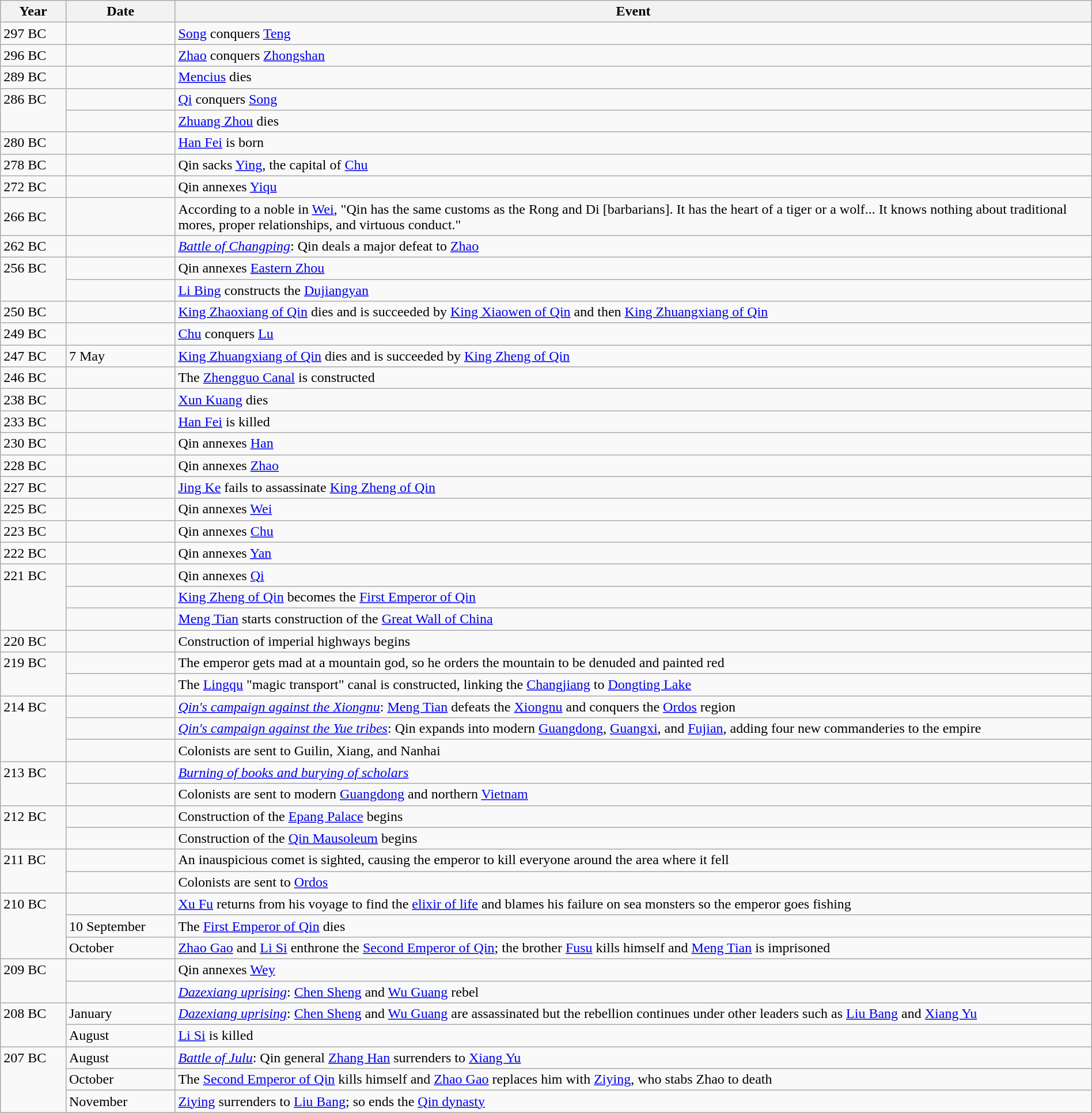<table class="wikitable" width="100%">
<tr>
<th style="width:6%">Year</th>
<th style="width:10%">Date</th>
<th>Event</th>
</tr>
<tr>
<td>297 BC</td>
<td></td>
<td><a href='#'>Song</a> conquers <a href='#'>Teng</a></td>
</tr>
<tr>
<td>296 BC</td>
<td></td>
<td><a href='#'>Zhao</a> conquers <a href='#'>Zhongshan</a></td>
</tr>
<tr>
<td>289 BC</td>
<td></td>
<td><a href='#'>Mencius</a> dies</td>
</tr>
<tr>
<td rowspan="2" valign="top">286 BC</td>
<td></td>
<td><a href='#'>Qi</a> conquers <a href='#'>Song</a></td>
</tr>
<tr>
<td></td>
<td><a href='#'>Zhuang Zhou</a> dies</td>
</tr>
<tr>
<td>280 BC</td>
<td></td>
<td><a href='#'>Han Fei</a> is born</td>
</tr>
<tr>
<td>278 BC</td>
<td></td>
<td>Qin sacks <a href='#'>Ying</a>, the capital of <a href='#'>Chu</a></td>
</tr>
<tr>
<td>272 BC</td>
<td></td>
<td>Qin annexes <a href='#'>Yiqu</a></td>
</tr>
<tr>
<td>266 BC</td>
<td></td>
<td>According to a noble in <a href='#'>Wei</a>, "Qin has the same customs as the Rong and Di [barbarians]. It has the heart of a tiger or a wolf... It knows nothing about traditional mores, proper relationships, and virtuous conduct."</td>
</tr>
<tr>
<td>262 BC</td>
<td></td>
<td><em><a href='#'>Battle of Changping</a></em>: Qin deals a major defeat to <a href='#'>Zhao</a></td>
</tr>
<tr>
<td rowspan="2" valign="top">256 BC</td>
<td></td>
<td>Qin annexes <a href='#'>Eastern Zhou</a></td>
</tr>
<tr>
<td></td>
<td><a href='#'>Li Bing</a> constructs the <a href='#'>Dujiangyan</a></td>
</tr>
<tr>
<td>250 BC</td>
<td></td>
<td><a href='#'>King Zhaoxiang of Qin</a> dies and is succeeded by <a href='#'>King Xiaowen of Qin</a> and then <a href='#'>King Zhuangxiang of Qin</a></td>
</tr>
<tr>
<td>249 BC</td>
<td></td>
<td><a href='#'>Chu</a> conquers <a href='#'>Lu</a></td>
</tr>
<tr>
<td>247 BC</td>
<td>7 May</td>
<td><a href='#'>King Zhuangxiang of Qin</a> dies and is succeeded by <a href='#'>King Zheng of Qin</a></td>
</tr>
<tr>
<td>246 BC</td>
<td></td>
<td>The <a href='#'>Zhengguo Canal</a> is constructed</td>
</tr>
<tr>
<td>238 BC</td>
<td></td>
<td><a href='#'>Xun Kuang</a> dies</td>
</tr>
<tr>
<td>233 BC</td>
<td></td>
<td><a href='#'>Han Fei</a> is killed</td>
</tr>
<tr>
<td>230 BC</td>
<td></td>
<td>Qin annexes <a href='#'>Han</a></td>
</tr>
<tr>
<td>228 BC</td>
<td></td>
<td>Qin annexes <a href='#'>Zhao</a></td>
</tr>
<tr>
<td>227 BC</td>
<td></td>
<td><a href='#'>Jing Ke</a> fails to assassinate <a href='#'>King Zheng of Qin</a></td>
</tr>
<tr>
<td>225 BC</td>
<td></td>
<td>Qin annexes <a href='#'>Wei</a></td>
</tr>
<tr>
<td>223 BC</td>
<td></td>
<td>Qin annexes <a href='#'>Chu</a></td>
</tr>
<tr>
<td>222 BC</td>
<td></td>
<td>Qin annexes <a href='#'>Yan</a></td>
</tr>
<tr>
<td rowspan="3" valign="top">221 BC</td>
<td></td>
<td>Qin annexes <a href='#'>Qi</a></td>
</tr>
<tr>
<td></td>
<td><a href='#'>King Zheng of Qin</a> becomes the <a href='#'>First Emperor of Qin</a></td>
</tr>
<tr>
<td></td>
<td><a href='#'>Meng Tian</a> starts construction of the <a href='#'>Great Wall of China</a></td>
</tr>
<tr>
<td>220 BC</td>
<td></td>
<td>Construction of imperial highways begins</td>
</tr>
<tr>
<td rowspan="2" valign="top">219 BC</td>
<td></td>
<td>The emperor gets mad at a mountain god, so he orders the mountain to be denuded and painted red</td>
</tr>
<tr>
<td></td>
<td>The <a href='#'>Lingqu</a> "magic transport" canal is constructed, linking the <a href='#'>Changjiang</a> to <a href='#'>Dongting Lake</a></td>
</tr>
<tr>
<td rowspan="3" valign="top">214 BC</td>
<td></td>
<td><em><a href='#'>Qin's campaign against the Xiongnu</a></em>: <a href='#'>Meng Tian</a> defeats the <a href='#'>Xiongnu</a> and conquers the <a href='#'>Ordos</a> region</td>
</tr>
<tr>
<td></td>
<td><em><a href='#'>Qin's campaign against the Yue tribes</a></em>: Qin expands into modern <a href='#'>Guangdong</a>, <a href='#'>Guangxi</a>, and <a href='#'>Fujian</a>, adding four new commanderies to the empire</td>
</tr>
<tr>
<td></td>
<td>Colonists are sent to Guilin, Xiang, and Nanhai</td>
</tr>
<tr>
<td rowspan="2" valign="top">213 BC</td>
<td></td>
<td><em><a href='#'>Burning of books and burying of scholars</a></em></td>
</tr>
<tr>
<td></td>
<td>Colonists are sent to modern <a href='#'>Guangdong</a> and northern <a href='#'>Vietnam</a></td>
</tr>
<tr>
<td rowspan="2" valign="top">212 BC</td>
<td></td>
<td>Construction of the <a href='#'>Epang Palace</a> begins</td>
</tr>
<tr>
<td></td>
<td>Construction of the <a href='#'>Qin Mausoleum</a> begins</td>
</tr>
<tr>
<td rowspan="2" valign="top">211 BC</td>
<td></td>
<td>An inauspicious comet is sighted, causing the emperor to kill everyone around the area where it fell</td>
</tr>
<tr>
<td></td>
<td>Colonists are sent to <a href='#'>Ordos</a></td>
</tr>
<tr>
<td rowspan="3" valign="top">210 BC</td>
<td></td>
<td><a href='#'>Xu Fu</a> returns from his voyage to find the <a href='#'>elixir of life</a> and blames his failure on sea monsters so the emperor goes fishing</td>
</tr>
<tr>
<td>10 September</td>
<td>The <a href='#'>First Emperor of Qin</a> dies</td>
</tr>
<tr>
<td>October</td>
<td><a href='#'>Zhao Gao</a> and <a href='#'>Li Si</a> enthrone the <a href='#'>Second Emperor of Qin</a>; the brother <a href='#'>Fusu</a> kills himself and <a href='#'>Meng Tian</a> is imprisoned</td>
</tr>
<tr>
<td rowspan="2" valign="top">209 BC</td>
<td></td>
<td>Qin annexes <a href='#'>Wey</a></td>
</tr>
<tr>
<td></td>
<td><em><a href='#'>Dazexiang uprising</a></em>: <a href='#'>Chen Sheng</a> and <a href='#'>Wu Guang</a> rebel</td>
</tr>
<tr>
<td rowspan="2" valign="top">208 BC</td>
<td>January</td>
<td><em><a href='#'>Dazexiang uprising</a></em>: <a href='#'>Chen Sheng</a> and <a href='#'>Wu Guang</a> are assassinated but the rebellion continues under other leaders such as <a href='#'>Liu Bang</a> and <a href='#'>Xiang Yu</a></td>
</tr>
<tr>
<td>August</td>
<td><a href='#'>Li Si</a> is killed</td>
</tr>
<tr>
<td rowspan="3" valign="top">207 BC</td>
<td>August</td>
<td><em><a href='#'>Battle of Julu</a></em>: Qin general <a href='#'>Zhang Han</a> surrenders to <a href='#'>Xiang Yu</a></td>
</tr>
<tr>
<td>October</td>
<td>The <a href='#'>Second Emperor of Qin</a> kills himself and <a href='#'>Zhao Gao</a> replaces him with <a href='#'>Ziying</a>, who stabs Zhao to death</td>
</tr>
<tr>
<td>November</td>
<td><a href='#'>Ziying</a> surrenders to <a href='#'>Liu Bang</a>; so ends the <a href='#'>Qin dynasty</a></td>
</tr>
</table>
